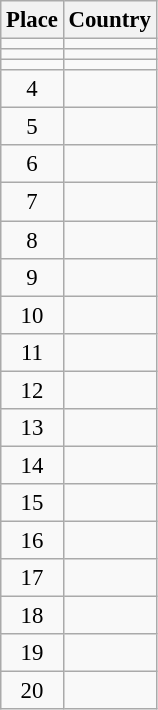<table class="wikitable" style="font-size:95%;">
<tr>
<th>Place</th>
<th>Country</th>
</tr>
<tr>
<td align=center></td>
<td></td>
</tr>
<tr>
<td align=center></td>
<td></td>
</tr>
<tr>
<td align=center></td>
<td></td>
</tr>
<tr>
<td align=center>4</td>
<td></td>
</tr>
<tr>
<td align=center>5</td>
<td></td>
</tr>
<tr>
<td align=center>6</td>
<td></td>
</tr>
<tr>
<td align=center>7</td>
<td></td>
</tr>
<tr>
<td align=center>8</td>
<td></td>
</tr>
<tr>
<td align=center>9</td>
<td></td>
</tr>
<tr>
<td align=center>10</td>
<td></td>
</tr>
<tr>
<td align=center>11</td>
<td></td>
</tr>
<tr>
<td align=center>12</td>
<td></td>
</tr>
<tr>
<td align=center>13</td>
<td></td>
</tr>
<tr>
<td align=center>14</td>
<td></td>
</tr>
<tr>
<td align=center>15</td>
<td></td>
</tr>
<tr>
<td align=center>16</td>
<td></td>
</tr>
<tr>
<td align=center>17</td>
<td></td>
</tr>
<tr>
<td align=center>18</td>
<td></td>
</tr>
<tr>
<td align=center>19</td>
<td></td>
</tr>
<tr>
<td align=center>20</td>
<td></td>
</tr>
</table>
